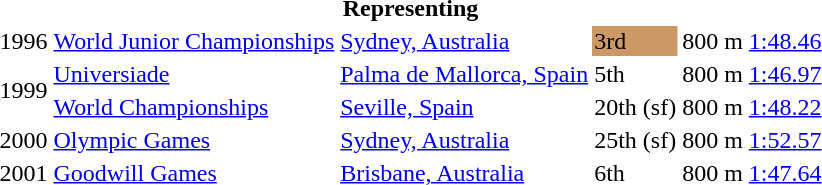<table>
<tr>
<th colspan="6">Representing </th>
</tr>
<tr>
<td>1996</td>
<td><a href='#'>World Junior Championships</a></td>
<td><a href='#'>Sydney, Australia</a></td>
<td bgcolor=cc9966>3rd</td>
<td>800 m</td>
<td><a href='#'>1:48.46</a></td>
</tr>
<tr>
<td rowspan=2>1999</td>
<td><a href='#'>Universiade</a></td>
<td><a href='#'>Palma de Mallorca, Spain</a></td>
<td>5th</td>
<td>800 m</td>
<td><a href='#'>1:46.97</a></td>
</tr>
<tr>
<td><a href='#'>World Championships</a></td>
<td><a href='#'>Seville, Spain</a></td>
<td>20th (sf)</td>
<td>800 m</td>
<td><a href='#'>1:48.22</a></td>
</tr>
<tr>
<td>2000</td>
<td><a href='#'>Olympic Games</a></td>
<td><a href='#'>Sydney, Australia</a></td>
<td>25th (sf)</td>
<td>800 m</td>
<td><a href='#'>1:52.57</a></td>
</tr>
<tr>
<td>2001</td>
<td><a href='#'>Goodwill Games</a></td>
<td><a href='#'>Brisbane, Australia</a></td>
<td>6th</td>
<td>800 m</td>
<td><a href='#'>1:47.64</a></td>
</tr>
</table>
